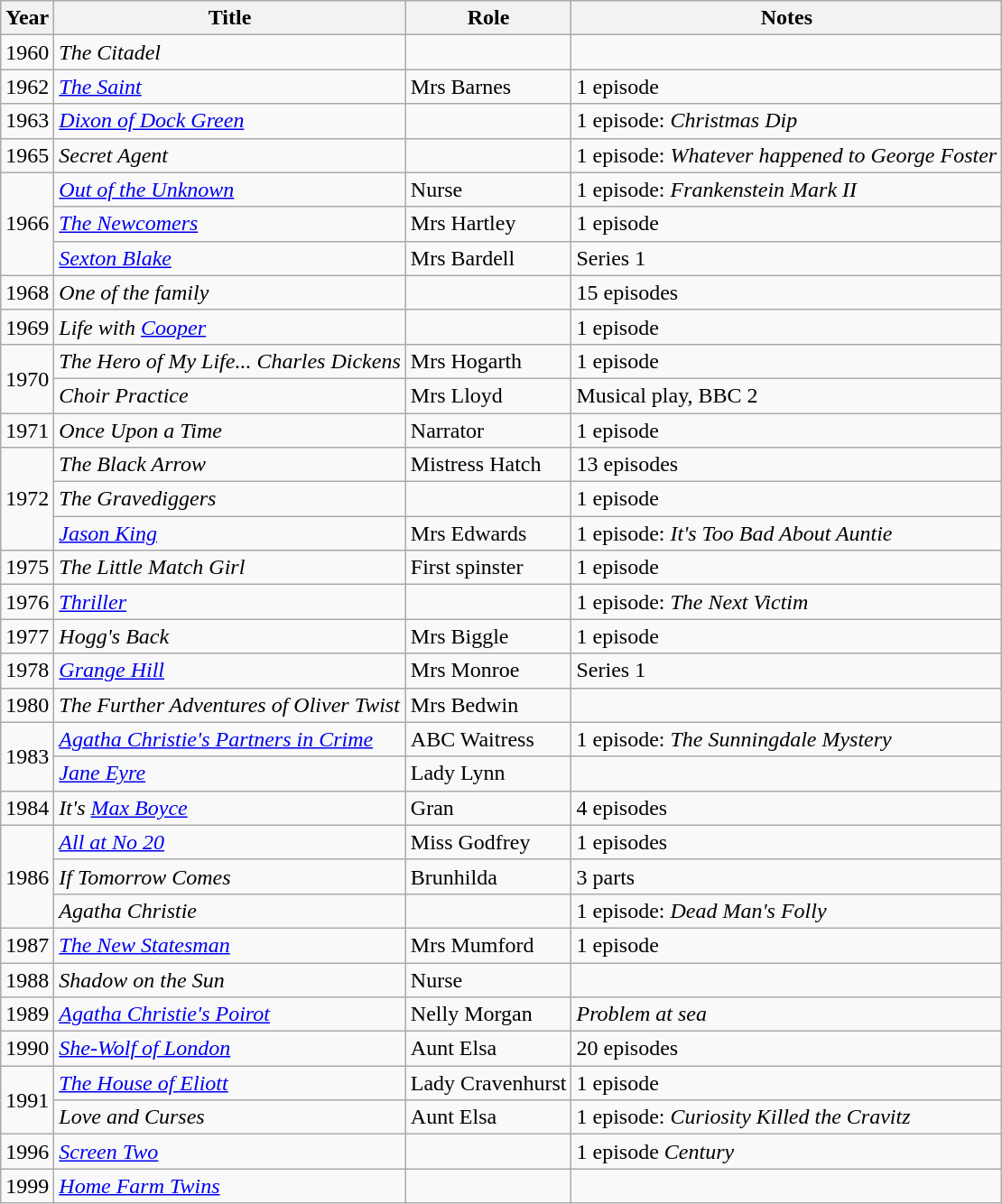<table class="wikitable sortable">
<tr>
<th>Year</th>
<th>Title</th>
<th>Role</th>
<th>Notes</th>
</tr>
<tr>
<td>1960</td>
<td><em>The Citadel</em></td>
<td></td>
<td></td>
</tr>
<tr>
<td>1962</td>
<td><em><a href='#'>The Saint</a></em></td>
<td>Mrs Barnes</td>
<td>1 episode</td>
</tr>
<tr>
<td>1963</td>
<td><em><a href='#'>Dixon of Dock Green</a></em></td>
<td></td>
<td>1 episode: <em>Christmas Dip</em></td>
</tr>
<tr>
<td>1965</td>
<td><em>Secret Agent</em></td>
<td></td>
<td>1 episode: <em>Whatever happened to George Foster</em></td>
</tr>
<tr>
<td rowspan="3">1966</td>
<td><em><a href='#'>Out of the Unknown</a></em></td>
<td>Nurse</td>
<td>1 episode: <em>Frankenstein Mark II</em></td>
</tr>
<tr>
<td><em><a href='#'>The Newcomers</a></em></td>
<td>Mrs Hartley</td>
<td>1 episode</td>
</tr>
<tr>
<td><em><a href='#'>Sexton Blake</a></em></td>
<td>Mrs Bardell</td>
<td>Series 1</td>
</tr>
<tr>
<td>1968</td>
<td><em>One of the family</em></td>
<td></td>
<td>15 episodes</td>
</tr>
<tr>
<td>1969</td>
<td><em>Life with <a href='#'>Cooper</a></em></td>
<td></td>
<td>1 episode</td>
</tr>
<tr>
<td rowspan="2">1970</td>
<td><em>The Hero of My Life... Charles Dickens</em></td>
<td>Mrs Hogarth</td>
<td>1 episode</td>
</tr>
<tr>
<td><em>Choir Practice</em></td>
<td>Mrs Lloyd</td>
<td>Musical play, BBC 2</td>
</tr>
<tr>
<td>1971</td>
<td><em>Once Upon a Time</em></td>
<td>Narrator</td>
<td>1 episode</td>
</tr>
<tr>
<td rowspan="3">1972</td>
<td><em>The Black Arrow</em></td>
<td>Mistress Hatch</td>
<td>13 episodes</td>
</tr>
<tr>
<td><em>The Gravediggers</em></td>
<td></td>
<td>1 episode</td>
</tr>
<tr>
<td><em><a href='#'>Jason King</a></em></td>
<td>Mrs Edwards</td>
<td>1 episode: <em>It's Too Bad About Auntie</em></td>
</tr>
<tr>
<td>1975</td>
<td><em>The Little Match Girl</em></td>
<td>First spinster</td>
<td>1 episode</td>
</tr>
<tr>
<td>1976</td>
<td><em><a href='#'>Thriller</a></em></td>
<td></td>
<td>1 episode: <em>The Next Victim</em></td>
</tr>
<tr>
<td>1977</td>
<td><em>Hogg's Back</em></td>
<td>Mrs Biggle</td>
<td>1 episode</td>
</tr>
<tr>
<td>1978</td>
<td><em><a href='#'>Grange Hill</a></em></td>
<td>Mrs Monroe</td>
<td>Series 1</td>
</tr>
<tr>
<td>1980</td>
<td><em>The Further Adventures of Oliver Twist</em></td>
<td>Mrs Bedwin</td>
<td></td>
</tr>
<tr>
<td rowspan="2">1983</td>
<td><em><a href='#'>Agatha Christie's Partners in Crime</a></em></td>
<td>ABC Waitress</td>
<td>1 episode: <em>The Sunningdale Mystery</em></td>
</tr>
<tr>
<td><em><a href='#'>Jane Eyre</a></em></td>
<td>Lady Lynn</td>
<td></td>
</tr>
<tr>
<td>1984</td>
<td><em>It's <a href='#'>Max Boyce</a></em></td>
<td>Gran</td>
<td>4 episodes</td>
</tr>
<tr>
<td rowspan="3">1986</td>
<td><em><a href='#'>All at No 20</a></em></td>
<td>Miss Godfrey</td>
<td>1 episodes</td>
</tr>
<tr>
<td><em>If Tomorrow Comes</em></td>
<td>Brunhilda</td>
<td>3 parts</td>
</tr>
<tr>
<td><em>Agatha Christie</em></td>
<td></td>
<td>1 episode: <em>Dead Man's Folly</em></td>
</tr>
<tr>
<td>1987</td>
<td><em><a href='#'>The New Statesman</a></em></td>
<td>Mrs Mumford</td>
<td>1 episode</td>
</tr>
<tr>
<td>1988</td>
<td><em>Shadow on the Sun</em></td>
<td>Nurse</td>
<td></td>
</tr>
<tr>
<td>1989</td>
<td><em><a href='#'>Agatha Christie's Poirot</a></em></td>
<td>Nelly Morgan</td>
<td><em>Problem at sea</em></td>
</tr>
<tr>
<td>1990</td>
<td><em><a href='#'>She-Wolf of London</a></em></td>
<td>Aunt Elsa</td>
<td>20 episodes</td>
</tr>
<tr>
<td rowspan="2">1991</td>
<td><em><a href='#'>The House of Eliott</a></em></td>
<td>Lady Cravenhurst</td>
<td>1 episode</td>
</tr>
<tr>
<td><em>Love and Curses</em></td>
<td>Aunt Elsa</td>
<td>1 episode: <em>Curiosity Killed the Cravitz</em></td>
</tr>
<tr>
<td>1996</td>
<td><em><a href='#'>Screen Two</a></em></td>
<td></td>
<td>1 episode <em>Century</em></td>
</tr>
<tr>
<td>1999</td>
<td><em><a href='#'>Home Farm Twins</a></em></td>
<td></td>
<td></td>
</tr>
</table>
